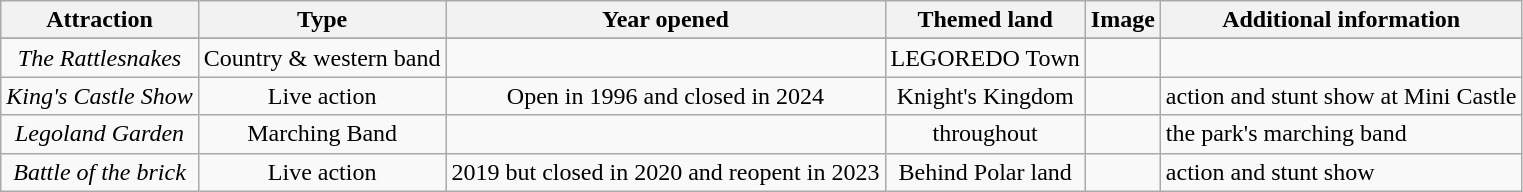<table class="wikitable sortable" style="font-size:100%;text-align:center;">
<tr>
<th>Attraction</th>
<th>Type</th>
<th>Year opened</th>
<th>Themed land</th>
<th class="unsortable">Image</th>
<th class="unsortable">Additional information</th>
</tr>
<tr>
</tr>
<tr>
<td><em>The Rattlesnakes</em></td>
<td>Country & western band</td>
<td></td>
<td>LEGOREDO Town</td>
<td></td>
<td style="text-align:left;"></td>
</tr>
<tr>
<td><em>King's Castle Show</em></td>
<td>Live action</td>
<td>Open in 1996 and closed in 2024</td>
<td>Knight's Kingdom</td>
<td></td>
<td style="text-align:left;">action and stunt show at Mini Castle</td>
</tr>
<tr>
<td><em>Legoland Garden</em></td>
<td>Marching Band</td>
<td></td>
<td>throughout</td>
<td></td>
<td style="text-align:left;">the park's marching band</td>
</tr>
<tr>
<td><em>Battle of the brick</em></td>
<td>Live action</td>
<td>2019 but closed in 2020 and reopent in 2023</td>
<td>Behind Polar land</td>
<td></td>
<td style="text-align:left;">action and stunt show</td>
</tr>
</table>
